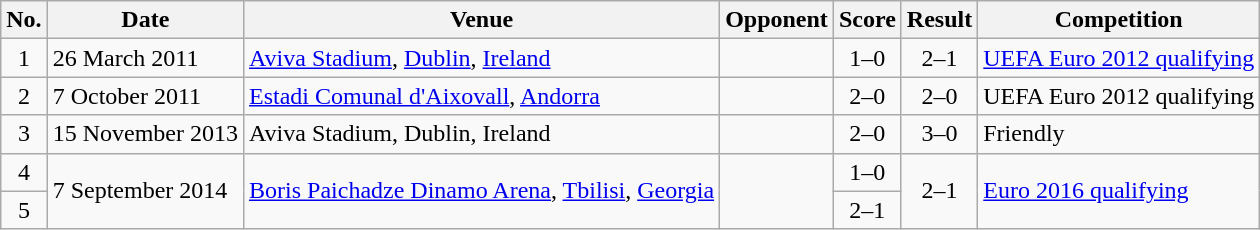<table class="wikitable sortable">
<tr>
<th scope="col">No.</th>
<th scope="col">Date</th>
<th scope="col">Venue</th>
<th scope="col">Opponent</th>
<th scope="col">Score</th>
<th scope="col">Result</th>
<th scope="col">Competition</th>
</tr>
<tr>
<td align="center">1</td>
<td>26 March 2011</td>
<td><a href='#'>Aviva Stadium</a>, <a href='#'>Dublin</a>, <a href='#'>Ireland</a></td>
<td></td>
<td align="center">1–0</td>
<td align="center">2–1</td>
<td><a href='#'>UEFA Euro 2012 qualifying</a></td>
</tr>
<tr>
<td align="center">2</td>
<td>7 October 2011</td>
<td><a href='#'>Estadi Comunal d'Aixovall</a>, <a href='#'>Andorra</a></td>
<td></td>
<td align="center">2–0</td>
<td align="center">2–0</td>
<td>UEFA Euro 2012 qualifying</td>
</tr>
<tr>
<td align="center">3</td>
<td>15 November 2013</td>
<td>Aviva Stadium, Dublin, Ireland</td>
<td></td>
<td align="center">2–0</td>
<td align="center">3–0</td>
<td>Friendly</td>
</tr>
<tr>
<td align="center">4</td>
<td rowspan="2">7 September 2014</td>
<td rowspan="2"><a href='#'>Boris Paichadze Dinamo Arena</a>, <a href='#'>Tbilisi</a>, <a href='#'>Georgia</a></td>
<td rowspan="2"></td>
<td align="center">1–0</td>
<td rowspan="2" style="text-align:center">2–1</td>
<td rowspan="2"><a href='#'>Euro 2016 qualifying</a></td>
</tr>
<tr>
<td align="center">5</td>
<td align="center">2–1</td>
</tr>
</table>
